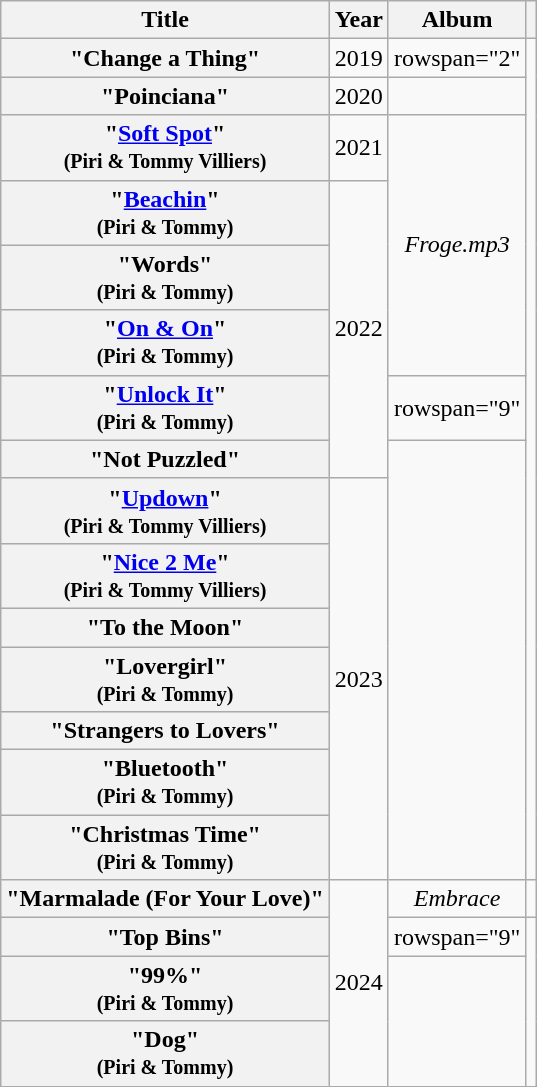<table class="wikitable plainrowheaders" style="text-align:center;">
<tr>
<th scope="col">Title</th>
<th scope="col">Year</th>
<th scope="col">Album</th>
<th scope="col"></th>
</tr>
<tr>
<th scope="row">"Change a Thing"</th>
<td>2019</td>
<td>rowspan="2" </td>
<td rowspan="15"></td>
</tr>
<tr>
<th scope="row">"Poinciana"</th>
<td>2020</td>
</tr>
<tr>
<th scope="row">"<a href='#'>Soft Spot</a>"<br><small>(Piri & Tommy Villiers)</small></th>
<td>2021</td>
<td rowspan="4"><em>Froge.mp3</em></td>
</tr>
<tr>
<th scope="row">"<a href='#'>Beachin</a>"<br><small>(Piri & Tommy)</small></th>
<td rowspan="5">2022</td>
</tr>
<tr>
<th scope="row">"Words"<br><small>(Piri & Tommy)</small></th>
</tr>
<tr>
<th scope="row">"<a href='#'>On & On</a>"<br><small>(Piri & Tommy)</small></th>
</tr>
<tr>
<th scope="row">"<a href='#'>Unlock It</a>"<br><small>(Piri & Tommy)</small></th>
<td>rowspan="9" </td>
</tr>
<tr>
<th scope="row">"Not Puzzled"<br></th>
</tr>
<tr>
<th scope="row">"<a href='#'>Updown</a>"<br><small>(Piri & Tommy Villiers)</small></th>
<td rowspan="7">2023</td>
</tr>
<tr>
<th scope="row">"<a href='#'>Nice 2 Me</a>"<br><small>(Piri & Tommy Villiers)</small></th>
</tr>
<tr>
<th scope="row">"To the Moon"<br></th>
</tr>
<tr>
<th scope="row">"Lovergirl"<br><small>(Piri & Tommy)</small></th>
</tr>
<tr>
<th scope="row">"Strangers to Lovers"<br></th>
</tr>
<tr>
<th scope="row">"Bluetooth"<br><small>(Piri & Tommy)</small></th>
</tr>
<tr>
<th scope="row">"Christmas Time"<br><small>(Piri & Tommy)</small></th>
</tr>
<tr>
<th scope="row">"Marmalade (For Your Love)"<br></th>
<td rowspan="4">2024</td>
<td><em>Embrace</em></td>
<td></td>
</tr>
<tr>
<th scope="row">"Top Bins"<br></th>
<td>rowspan="9" </td>
<td rowspan="3"></td>
</tr>
<tr>
<th scope="row">"99%"<br><small>(Piri & Tommy)</small></th>
</tr>
<tr>
<th scope="row">"Dog"<br><small>(Piri & Tommy)</small></th>
</tr>
</table>
